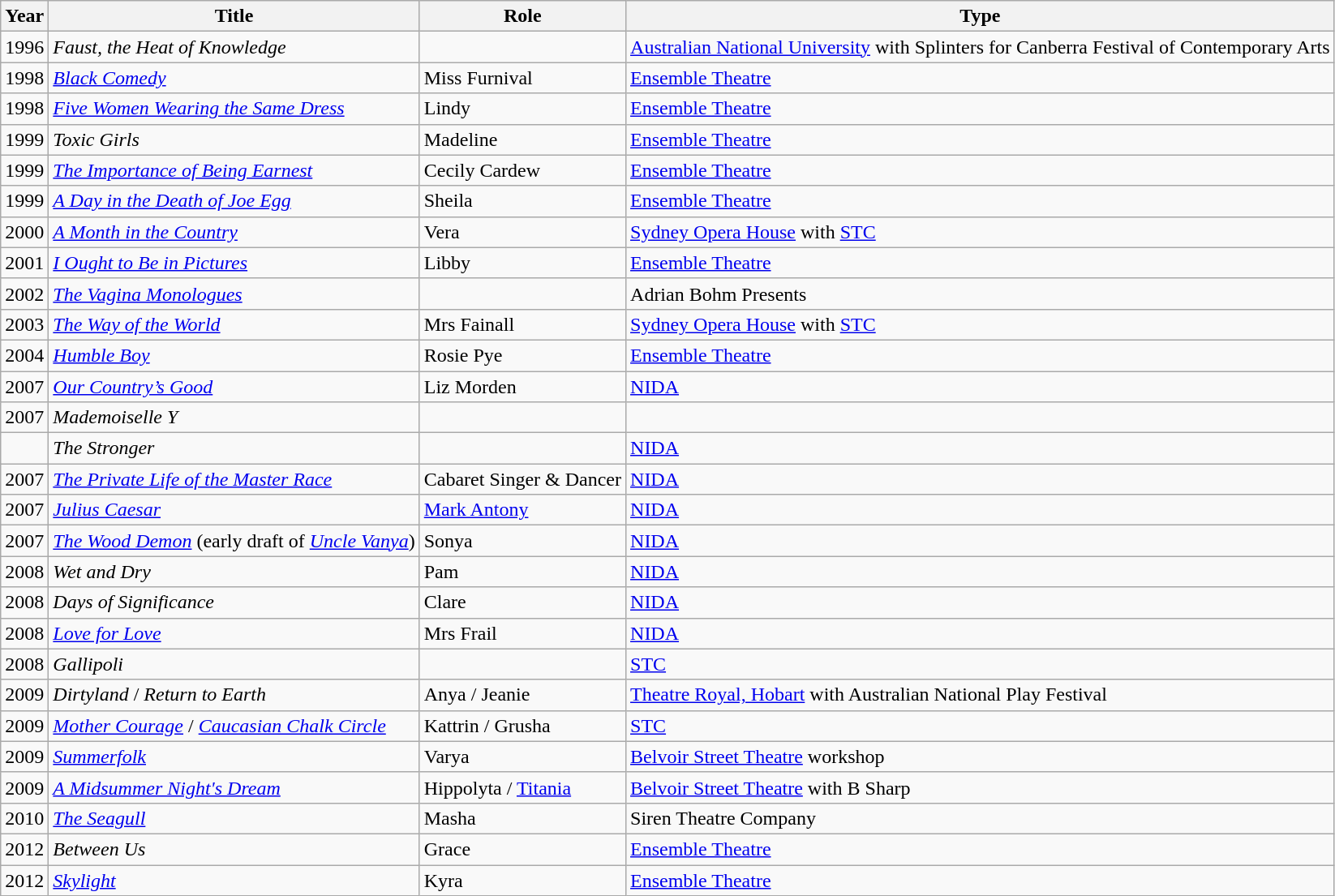<table class="wikitable">
<tr>
<th>Year</th>
<th>Title</th>
<th>Role</th>
<th>Type</th>
</tr>
<tr>
<td>1996</td>
<td><em>Faust, the Heat of Knowledge</em></td>
<td></td>
<td><a href='#'>Australian National University</a> with Splinters for Canberra Festival of Contemporary Arts</td>
</tr>
<tr>
<td>1998</td>
<td><em><a href='#'>Black Comedy</a></em></td>
<td>Miss Furnival</td>
<td><a href='#'>Ensemble Theatre</a></td>
</tr>
<tr>
<td>1998</td>
<td><em><a href='#'>Five Women Wearing the Same Dress</a></em></td>
<td>Lindy</td>
<td><a href='#'>Ensemble Theatre</a></td>
</tr>
<tr>
<td>1999</td>
<td><em>Toxic Girls</em></td>
<td>Madeline</td>
<td><a href='#'>Ensemble Theatre</a></td>
</tr>
<tr>
<td>1999</td>
<td><em><a href='#'>The Importance of Being Earnest</a></em></td>
<td>Cecily Cardew</td>
<td><a href='#'>Ensemble Theatre</a></td>
</tr>
<tr>
<td>1999</td>
<td><em><a href='#'>A Day in the Death of Joe Egg</a></em></td>
<td>Sheila</td>
<td><a href='#'>Ensemble Theatre</a></td>
</tr>
<tr>
<td>2000</td>
<td><em><a href='#'>A Month in the Country</a></em></td>
<td>Vera</td>
<td><a href='#'>Sydney Opera House</a> with <a href='#'>STC</a></td>
</tr>
<tr>
<td>2001</td>
<td><em><a href='#'>I Ought to Be in Pictures</a></em></td>
<td>Libby</td>
<td><a href='#'>Ensemble Theatre</a></td>
</tr>
<tr>
<td>2002</td>
<td><em><a href='#'>The Vagina Monologues</a></em></td>
<td></td>
<td>Adrian Bohm Presents</td>
</tr>
<tr>
<td>2003</td>
<td><em><a href='#'>The Way of the World</a></em></td>
<td>Mrs Fainall</td>
<td><a href='#'>Sydney Opera House</a> with <a href='#'>STC</a></td>
</tr>
<tr>
<td>2004</td>
<td><em><a href='#'>Humble Boy</a></em></td>
<td>Rosie Pye</td>
<td><a href='#'>Ensemble Theatre</a></td>
</tr>
<tr>
<td>2007</td>
<td><em><a href='#'>Our Country’s Good</a></em></td>
<td>Liz Morden</td>
<td><a href='#'>NIDA</a></td>
</tr>
<tr>
<td>2007</td>
<td><em>Mademoiselle Y</em></td>
<td></td>
<td></td>
</tr>
<tr>
<td></td>
<td><em>The Stronger</em></td>
<td></td>
<td><a href='#'>NIDA</a></td>
</tr>
<tr>
<td>2007</td>
<td><em><a href='#'>The Private Life of the Master Race</a></em></td>
<td>Cabaret Singer & Dancer</td>
<td><a href='#'>NIDA</a></td>
</tr>
<tr>
<td>2007</td>
<td><em><a href='#'>Julius Caesar</a></em></td>
<td><a href='#'>Mark Antony</a></td>
<td><a href='#'>NIDA</a></td>
</tr>
<tr>
<td>2007</td>
<td><em><a href='#'>The Wood Demon</a></em> (early draft of <em><a href='#'>Uncle Vanya</a></em>)</td>
<td>Sonya</td>
<td><a href='#'>NIDA</a></td>
</tr>
<tr>
<td>2008</td>
<td><em>Wet and Dry</em></td>
<td>Pam</td>
<td><a href='#'>NIDA</a></td>
</tr>
<tr>
<td>2008</td>
<td><em>Days of Significance</em></td>
<td>Clare</td>
<td><a href='#'>NIDA</a></td>
</tr>
<tr>
<td>2008</td>
<td><em><a href='#'>Love for Love</a></em></td>
<td>Mrs Frail</td>
<td><a href='#'>NIDA</a></td>
</tr>
<tr>
<td>2008</td>
<td><em>Gallipoli</em></td>
<td></td>
<td><a href='#'>STC</a></td>
</tr>
<tr>
<td>2009</td>
<td><em>Dirtyland</em> / <em>Return to Earth</em></td>
<td>Anya / Jeanie</td>
<td><a href='#'>Theatre Royal, Hobart</a> with Australian National Play Festival</td>
</tr>
<tr>
<td>2009</td>
<td><em><a href='#'>Mother Courage</a></em> / <em><a href='#'>Caucasian Chalk Circle</a></em></td>
<td>Kattrin / Grusha</td>
<td><a href='#'>STC</a></td>
</tr>
<tr>
<td>2009</td>
<td><em><a href='#'>Summerfolk</a></em></td>
<td>Varya</td>
<td><a href='#'>Belvoir Street Theatre</a> workshop</td>
</tr>
<tr>
<td>2009</td>
<td><em><a href='#'>A Midsummer Night's Dream</a></em></td>
<td>Hippolyta / <a href='#'>Titania</a></td>
<td><a href='#'>Belvoir Street Theatre</a> with B Sharp</td>
</tr>
<tr>
<td>2010</td>
<td><em><a href='#'>The Seagull</a></em></td>
<td>Masha</td>
<td>Siren Theatre Company</td>
</tr>
<tr>
<td>2012</td>
<td><em>Between Us</em></td>
<td>Grace</td>
<td><a href='#'>Ensemble Theatre</a></td>
</tr>
<tr>
<td>2012</td>
<td><em><a href='#'>Skylight</a></em></td>
<td>Kyra</td>
<td><a href='#'>Ensemble Theatre</a></td>
</tr>
</table>
